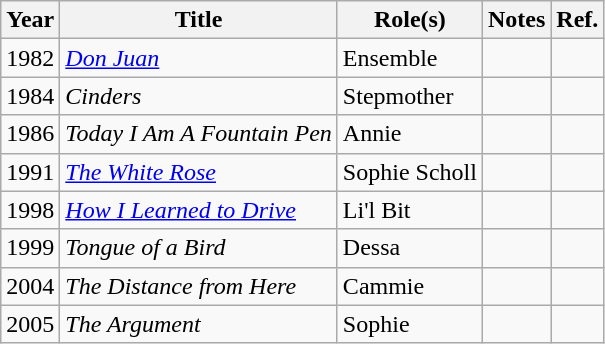<table class="wikitable">
<tr>
<th>Year</th>
<th>Title</th>
<th>Role(s)</th>
<th>Notes</th>
<th>Ref.</th>
</tr>
<tr>
<td>1982</td>
<td><a href='#'><em>Don Juan</em></a></td>
<td>Ensemble</td>
<td></td>
<td></td>
</tr>
<tr>
<td>1984</td>
<td><em>Cinders</em></td>
<td>Stepmother</td>
<td></td>
<td></td>
</tr>
<tr>
<td>1986</td>
<td><em>Today I Am A Fountain Pen</em></td>
<td>Annie</td>
<td></td>
<td></td>
</tr>
<tr>
<td>1991</td>
<td><a href='#'><em>The White Rose</em></a></td>
<td>Sophie Scholl</td>
<td></td>
<td></td>
</tr>
<tr>
<td>1998</td>
<td><em><a href='#'>How I Learned to Drive</a></em></td>
<td>Li'l Bit</td>
<td></td>
<td></td>
</tr>
<tr>
<td>1999</td>
<td><em>Tongue of a Bird</em></td>
<td>Dessa</td>
<td></td>
<td></td>
</tr>
<tr>
<td>2004</td>
<td><em>The Distance from Here</em></td>
<td>Cammie</td>
<td></td>
<td></td>
</tr>
<tr>
<td>2005</td>
<td><em>The Argument</em></td>
<td>Sophie</td>
<td></td>
<td></td>
</tr>
</table>
